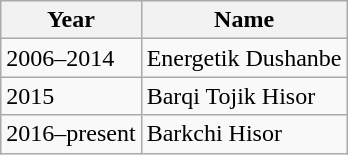<table class="wikitable">
<tr>
<th>Year</th>
<th>Name</th>
</tr>
<tr>
<td>2006–2014</td>
<td>Energetik Dushanbe</td>
</tr>
<tr>
<td>2015</td>
<td>Barqi Tojik Hisor</td>
</tr>
<tr>
<td>2016–present</td>
<td>Barkchi Hisor</td>
</tr>
</table>
